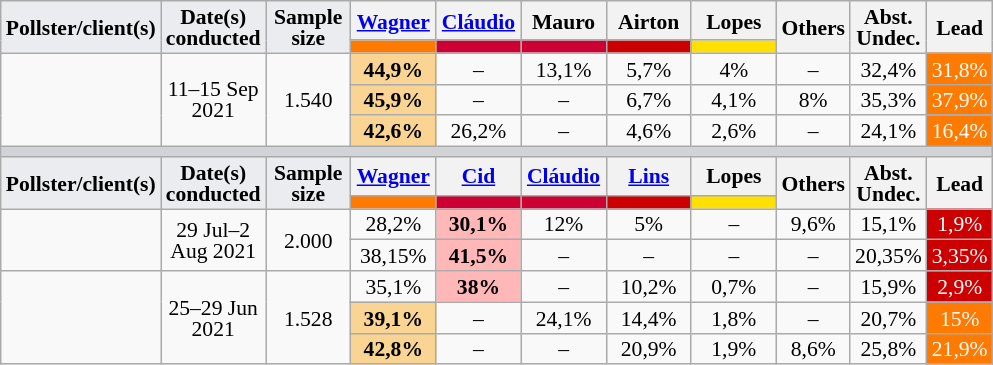<table class="wikitable sortable" style="text-align:center;font-size:90%;line-height:14px;">
<tr>
<td rowspan="2" class="unsortable" style="width:50px;background:#eaecf0;"><strong>Pollster/client(s)</strong></td>
<td rowspan="2" class="unsortable" style="width:50px;background:#eaecf0;"><strong>Date(s)<br>conducted</strong></td>
<td rowspan="2" class="unsortable" style="width:50px;background:#eaecf0;"><strong>Sample<br>size</strong></td>
<th class="unsortable" style="width:50px;"><a href='#'>Wagner</a><br></th>
<th class="unsortable" style="width:50px;"><a href='#'>Cláudio</a><br></th>
<th class="unsortable" style="width:50px;">Mauro<br></th>
<th class="unsortable" style="width:50px;">Airton<br></th>
<th class="unsortable" style="width:50px;">Lopes<br></th>
<th rowspan="2">Others</th>
<th rowspan="2" class="unsortable">Abst.<br>Undec.</th>
<th rowspan="2" data-sort-type="number">Lead</th>
</tr>
<tr>
<th class="sortable" data-sort-type="number" style="background:#FF7A00;"></th>
<th class="sortable" data-sort-type="number" style="background:#CC0033;"></th>
<th class="sortable" data-sort-type="number" style="background:#CC0033;"></th>
<th class="sortable" data-sort-type="number" style="background:#CC0000;"></th>
<th class="sortable" data-sort-type="number" style="background:#FFE000;"></th>
</tr>
<tr>
<td rowspan="3"></td>
<td rowspan="3">11–15 Sep<br>2021</td>
<td rowspan="3">1.540</td>
<td style="background:#f9d492;"><strong>44,9%</strong></td>
<td>–</td>
<td>13,1%</td>
<td>5,7%</td>
<td>4%</td>
<td>–</td>
<td>32,4%</td>
<td style="background:#FF7A00;color:#FFFFFF;">31,8%</td>
</tr>
<tr>
<td style="background:#f9d492;"><strong>45,9%</strong></td>
<td>–</td>
<td>–</td>
<td>6,7%</td>
<td>4,1%</td>
<td>8%</td>
<td>35,3%</td>
<td style="background:#FF7A00;color:#FFFFFF;">37,9%</td>
</tr>
<tr>
<td style="background:#f9d492;"><strong>42,6%</strong></td>
<td>26,2%</td>
<td>–</td>
<td>4,6%</td>
<td>2,6%</td>
<td>–</td>
<td>24,1%</td>
<td style="background:#FF7A00;color:#FFFFFF;">16,4%</td>
</tr>
<tr>
<td colspan="11" style="background:#d1d3d7"></td>
</tr>
<tr>
<td rowspan="2" class="unsortable" style="width:50px;background:#eaecf0;"><strong>Pollster/client(s)</strong></td>
<td rowspan="2" class="unsortable" style="width:50px;background:#eaecf0;"><strong>Date(s)<br>conducted</strong></td>
<td rowspan="2" class="unsortable" style="width:50px;background:#eaecf0;"><strong>Sample<br>size</strong></td>
<th class="unsortable" style="width:50px;"><a href='#'>Wagner</a><br></th>
<th class="unsortable" style="width:50px;"><a href='#'>Cid</a><br></th>
<th class="unsortable" style="width:50px;"><a href='#'>Cláudio</a><br></th>
<th class="unsortable" style="width:50px;"><a href='#'>Lins</a><br></th>
<th class="unsortable" style="width:50px;">Lopes<br></th>
<th rowspan="2">Others</th>
<th rowspan="2" class="unsortable">Abst.<br>Undec.</th>
<th rowspan="2" data-sort-type="number">Lead</th>
</tr>
<tr>
<th class="sortable" data-sort-type="number" style="background:#FF7A00;"></th>
<th class="sortable" data-sort-type="number" style="background:#CC0033;"></th>
<th class="sortable" data-sort-type="number" style="background:#CC0033;"></th>
<th class="sortable" data-sort-type="number" style="background:#CC0000;"></th>
<th class="sortable" data-sort-type="number" style="background:#FFE000;"></th>
</tr>
<tr>
<td rowspan="2"></td>
<td rowspan="2">29 Jul–2 Aug 2021</td>
<td rowspan="2">2.000</td>
<td>28,2%</td>
<td style="background:#ffb7b7;"><strong>30,1%</strong></td>
<td>12%</td>
<td>5%</td>
<td>–</td>
<td>9,6%</td>
<td>15,1%</td>
<td style="background:#CC0000;color:#FFFFFF;">1,9%</td>
</tr>
<tr>
<td>38,15%</td>
<td style="background:#ffb7b7;"><strong>41,5%</strong></td>
<td>–</td>
<td>–</td>
<td>–</td>
<td>–</td>
<td>20,35%</td>
<td style="background:#CC0000;color:#FFFFFF;">3,35%</td>
</tr>
<tr>
<td rowspan="3"></td>
<td rowspan="3">25–29 Jun 2021</td>
<td rowspan="3">1.528</td>
<td>35,1%</td>
<td style="background:#ffb7b7;"><strong>38%</strong></td>
<td>–</td>
<td>10,2%</td>
<td>0,7%</td>
<td>–</td>
<td>15,9%</td>
<td style="background:#CC0000;color:#FFFFFF;">2,9%</td>
</tr>
<tr>
<td style="background:#f9d492;"><strong>39,1%</strong></td>
<td>–</td>
<td>24,1%</td>
<td>14,4%</td>
<td>1,8%</td>
<td>–</td>
<td>20,7%</td>
<td style="background:#FF7A00;color:#FFFFFF;">15%</td>
</tr>
<tr>
<td style="background:#f9d492;"><strong>42,8%</strong></td>
<td>–</td>
<td>–</td>
<td>20,9%</td>
<td>1,9%</td>
<td>8,6%</td>
<td>25,8%</td>
<td style="background:#FF7A00;color:#FFFFFF;">21,9%</td>
</tr>
</table>
